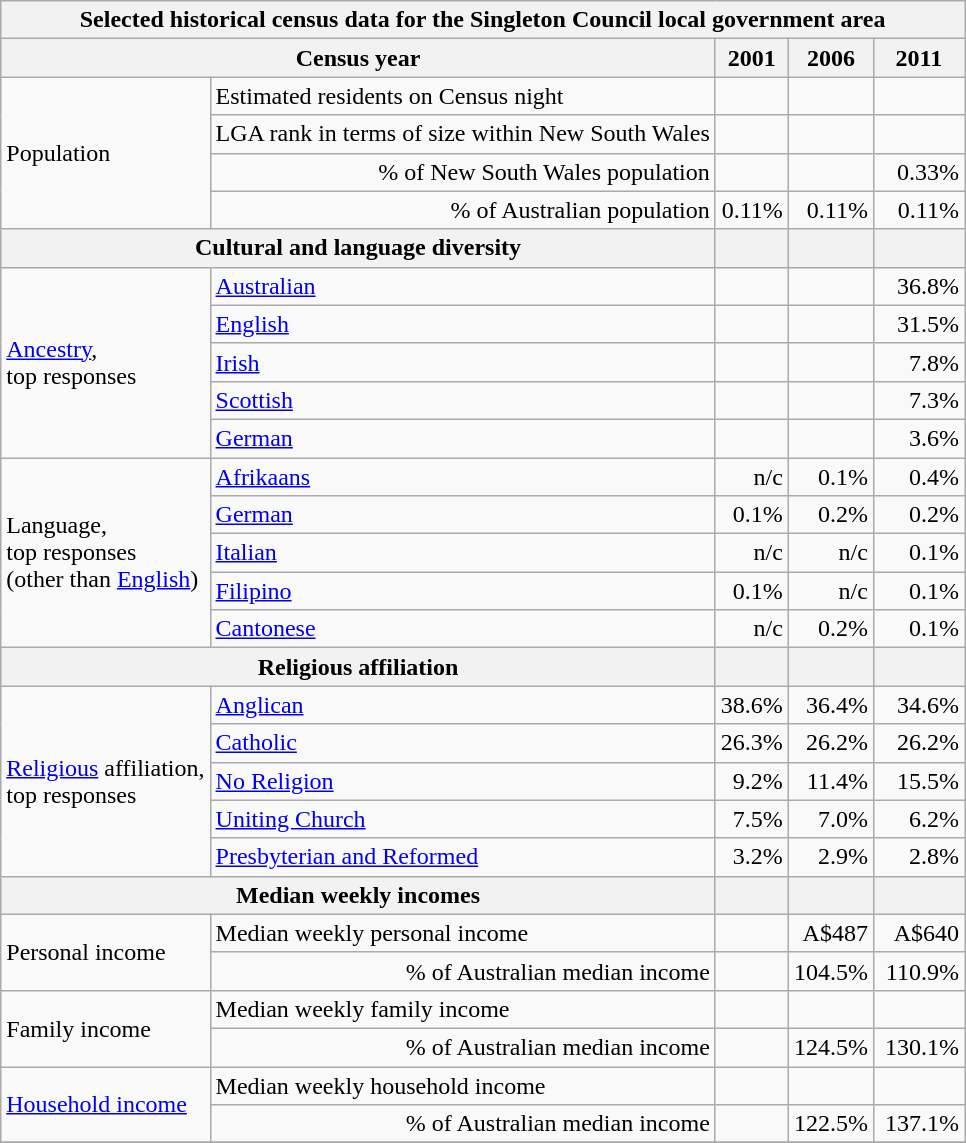<table class="wikitable">
<tr>
<th colspan=6>Selected historical census data for the Singleton Council local government area</th>
</tr>
<tr>
<th colspan=3>Census year</th>
<th>2001</th>
<th>2006</th>
<th>2011</th>
</tr>
<tr>
<td rowspan=4 colspan="2">Population</td>
<td>Estimated residents on Census night</td>
<td align="right"></td>
<td align="right"></td>
<td align="right"></td>
</tr>
<tr>
<td align="right">LGA rank in terms of size within New South Wales</td>
<td align="right"></td>
<td align="right"></td>
<td align="right"></td>
</tr>
<tr>
<td align="right">% of New South Wales population</td>
<td align="right"></td>
<td align="right"></td>
<td align="right">0.33%</td>
</tr>
<tr>
<td align="right">% of Australian population</td>
<td align="right">0.11%</td>
<td align="right"> 0.11%</td>
<td align="right"> 0.11%</td>
</tr>
<tr>
<th colspan=3>Cultural and language diversity</th>
<th></th>
<th></th>
<th></th>
</tr>
<tr>
<td rowspan=5 colspan=2><a href='#'>Ancestry</a>,<br>top responses</td>
<td><a href='#'>Australian</a></td>
<td align="right"></td>
<td align="right"></td>
<td align="right">36.8%</td>
</tr>
<tr>
<td><a href='#'>English</a></td>
<td align="right"></td>
<td align="right"></td>
<td align="right">31.5%</td>
</tr>
<tr>
<td><a href='#'>Irish</a></td>
<td align="right"></td>
<td align="right"></td>
<td align="right">7.8%</td>
</tr>
<tr>
<td><a href='#'>Scottish</a></td>
<td align="right"></td>
<td align="right"></td>
<td align="right">7.3%</td>
</tr>
<tr>
<td><a href='#'>German</a></td>
<td align="right"></td>
<td align="right"></td>
<td align="right">3.6%</td>
</tr>
<tr>
<td rowspan=5 colspan=2>Language,<br>top responses<br>(other than <a href='#'>English</a>)</td>
<td><a href='#'>Afrikaans</a></td>
<td align="right">n/c</td>
<td align="right">0.1%</td>
<td align="right"> 0.4%</td>
</tr>
<tr>
<td><a href='#'>German</a></td>
<td align="right">0.1%</td>
<td align="right"> 0.2%</td>
<td align="right"> 0.2%</td>
</tr>
<tr>
<td><a href='#'>Italian</a></td>
<td align="right">n/c</td>
<td align="right"> n/c</td>
<td align="right"> 0.1%</td>
</tr>
<tr>
<td><a href='#'>Filipino</a></td>
<td align="right">0.1%</td>
<td align="right"> n/c</td>
<td align="right"> 0.1%</td>
</tr>
<tr>
<td><a href='#'>Cantonese</a></td>
<td align="right">n/c</td>
<td align="right"> 0.2%</td>
<td align="right"> 0.1%</td>
</tr>
<tr>
<th colspan=3>Religious affiliation</th>
<th></th>
<th></th>
<th></th>
</tr>
<tr>
<td rowspan=5 colspan=2><a href='#'>Religious</a> affiliation,<br>top responses</td>
<td><a href='#'>Anglican</a></td>
<td align="right">38.6%</td>
<td align="right"> 36.4%</td>
<td align="right"> 34.6%</td>
</tr>
<tr>
<td><a href='#'>Catholic</a></td>
<td align="right">26.3%</td>
<td align="right"> 26.2%</td>
<td align="right"> 26.2%</td>
</tr>
<tr>
<td><a href='#'>No Religion</a></td>
<td align="right">9.2%</td>
<td align="right"> 11.4%</td>
<td align="right"> 15.5%</td>
</tr>
<tr>
<td><a href='#'>Uniting Church</a></td>
<td align="right">7.5%</td>
<td align="right"> 7.0%</td>
<td align="right"> 6.2%</td>
</tr>
<tr>
<td><a href='#'>Presbyterian and Reformed</a></td>
<td align="right">3.2%</td>
<td align="right"> 2.9%</td>
<td align="right"> 2.8%</td>
</tr>
<tr>
<th colspan=3>Median weekly incomes</th>
<th></th>
<th></th>
<th></th>
</tr>
<tr>
<td rowspan=2 colspan=2>Personal income</td>
<td>Median weekly personal income</td>
<td align="right"></td>
<td align="right">A$487</td>
<td align="right">A$640</td>
</tr>
<tr>
<td align="right">% of Australian median income</td>
<td align="right"></td>
<td align="right">104.5%</td>
<td align="right"> 110.9%</td>
</tr>
<tr>
<td rowspan=2 colspan=2>Family income</td>
<td>Median weekly family income</td>
<td align="right"></td>
<td align="right"></td>
<td align="right"></td>
</tr>
<tr>
<td align="right">% of Australian median income</td>
<td align="right"></td>
<td align="right">124.5%</td>
<td align="right"> 130.1%</td>
</tr>
<tr>
<td rowspan=2 colspan=2><a href='#'>Household income</a></td>
<td>Median weekly household income</td>
<td align="right"></td>
<td align="right"></td>
<td align="right"></td>
</tr>
<tr>
<td align="right">% of Australian median income</td>
<td align="right"></td>
<td align="right">122.5%</td>
<td align="right"> 137.1%</td>
</tr>
<tr>
</tr>
</table>
